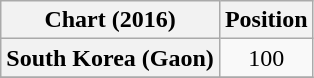<table class="wikitable plainrowheaders" style="text-align:center;">
<tr>
<th scope="col">Chart (2016)</th>
<th scope="col">Position</th>
</tr>
<tr>
<th scope="row">South Korea (Gaon)</th>
<td>100</td>
</tr>
<tr>
</tr>
</table>
